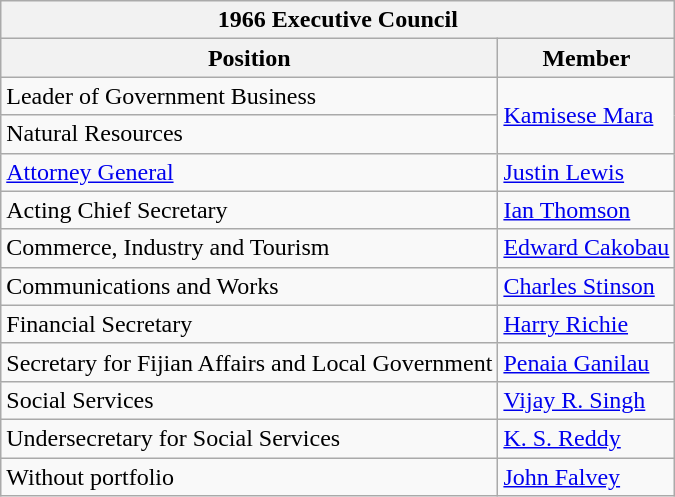<table class=wikitable>
<tr>
<th colspan=2>1966 Executive Council</th>
</tr>
<tr>
<th>Position</th>
<th>Member</th>
</tr>
<tr>
<td>Leader of Government Business</td>
<td rowspan=2><a href='#'>Kamisese Mara</a></td>
</tr>
<tr>
<td>Natural Resources</td>
</tr>
<tr>
<td><a href='#'>Attorney General</a></td>
<td><a href='#'>Justin Lewis</a></td>
</tr>
<tr>
<td>Acting Chief Secretary</td>
<td><a href='#'>Ian Thomson</a></td>
</tr>
<tr>
<td>Commerce, Industry and Tourism</td>
<td><a href='#'>Edward Cakobau</a></td>
</tr>
<tr>
<td>Communications and Works</td>
<td><a href='#'>Charles Stinson</a></td>
</tr>
<tr>
<td>Financial Secretary</td>
<td><a href='#'>Harry Richie</a></td>
</tr>
<tr>
<td>Secretary for Fijian Affairs and Local Government</td>
<td><a href='#'>Penaia Ganilau</a></td>
</tr>
<tr>
<td>Social Services</td>
<td><a href='#'>Vijay R. Singh</a></td>
</tr>
<tr>
<td>Undersecretary for Social Services</td>
<td><a href='#'>K. S. Reddy</a></td>
</tr>
<tr>
<td>Without portfolio</td>
<td><a href='#'>John Falvey</a></td>
</tr>
</table>
